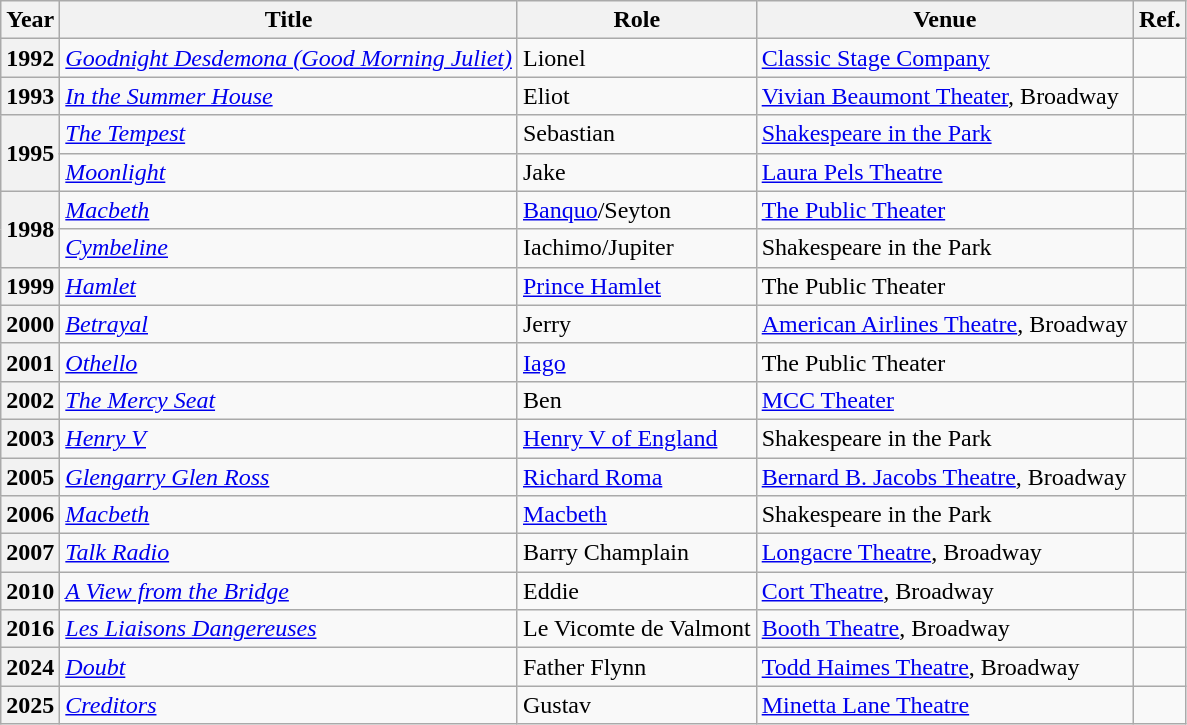<table class="wikitable plainrowheaders sortable" style="margin-right: 0;">
<tr>
<th scope="col">Year</th>
<th scope="col">Title</th>
<th scope="col">Role</th>
<th scope="col">Venue</th>
<th class=unsortable>Ref.</th>
</tr>
<tr>
<th scope="row">1992</th>
<td><em><a href='#'>Goodnight Desdemona (Good Morning Juliet)</a></em></td>
<td>Lionel</td>
<td><a href='#'>Classic Stage Company</a></td>
<td></td>
</tr>
<tr>
<th scope="row">1993</th>
<td><em><a href='#'>In the Summer House</a></em></td>
<td>Eliot</td>
<td><a href='#'>Vivian Beaumont Theater</a>, Broadway</td>
<td></td>
</tr>
<tr>
<th rowspan="2" scope="row">1995</th>
<td><em><a href='#'>The Tempest</a></em></td>
<td>Sebastian</td>
<td><a href='#'>Shakespeare in the Park</a></td>
<td></td>
</tr>
<tr>
<td><em><a href='#'>Moonlight</a></em></td>
<td>Jake</td>
<td><a href='#'>Laura Pels Theatre</a></td>
<td></td>
</tr>
<tr>
<th rowspan="2" scope="row">1998</th>
<td><em><a href='#'>Macbeth</a></em></td>
<td><a href='#'>Banquo</a>/Seyton</td>
<td><a href='#'>The Public Theater</a></td>
<td></td>
</tr>
<tr>
<td><em><a href='#'>Cymbeline</a></em></td>
<td>Iachimo/Jupiter</td>
<td>Shakespeare in the Park</td>
<td></td>
</tr>
<tr>
<th scope="row">1999</th>
<td><em><a href='#'>Hamlet</a></em></td>
<td><a href='#'>Prince Hamlet</a></td>
<td>The Public Theater</td>
<td></td>
</tr>
<tr>
<th scope="row">2000</th>
<td><em><a href='#'>Betrayal</a></em></td>
<td>Jerry</td>
<td><a href='#'>American Airlines Theatre</a>, Broadway</td>
<td></td>
</tr>
<tr>
<th scope="row">2001</th>
<td><em><a href='#'>Othello</a></em></td>
<td><a href='#'>Iago</a></td>
<td>The Public Theater</td>
<td></td>
</tr>
<tr>
<th scope="row">2002</th>
<td><em><a href='#'>The Mercy Seat</a></em></td>
<td>Ben</td>
<td><a href='#'>MCC Theater</a></td>
<td></td>
</tr>
<tr>
<th scope="row">2003</th>
<td><em><a href='#'>Henry V</a></em></td>
<td><a href='#'>Henry V of England</a></td>
<td>Shakespeare in the Park</td>
<td></td>
</tr>
<tr>
<th scope="row">2005</th>
<td><em><a href='#'>Glengarry Glen Ross</a></em></td>
<td><a href='#'>Richard Roma</a></td>
<td><a href='#'>Bernard B. Jacobs Theatre</a>, Broadway</td>
<td></td>
</tr>
<tr>
<th scope="row">2006</th>
<td><em><a href='#'>Macbeth</a></em></td>
<td><a href='#'>Macbeth</a></td>
<td>Shakespeare in the Park</td>
<td></td>
</tr>
<tr>
<th scope="row">2007</th>
<td><em><a href='#'>Talk Radio</a></em></td>
<td>Barry Champlain</td>
<td><a href='#'>Longacre Theatre</a>, Broadway</td>
<td></td>
</tr>
<tr>
<th scope="row">2010</th>
<td><em><a href='#'>A View from the Bridge</a></em></td>
<td>Eddie</td>
<td><a href='#'>Cort Theatre</a>, Broadway</td>
<td></td>
</tr>
<tr>
<th scope="row">2016</th>
<td><em><a href='#'>Les Liaisons Dangereuses</a></em></td>
<td>Le Vicomte de Valmont</td>
<td><a href='#'>Booth Theatre</a>, Broadway</td>
<td></td>
</tr>
<tr>
<th scope="row">2024</th>
<td><em><a href='#'>Doubt</a></em></td>
<td>Father Flynn</td>
<td><a href='#'>Todd Haimes Theatre</a>, Broadway</td>
<td></td>
</tr>
<tr>
<th scope="row">2025</th>
<td><em><a href='#'>Creditors</a></em></td>
<td>Gustav</td>
<td><a href='#'>Minetta Lane Theatre</a></td>
<td></td>
</tr>
</table>
